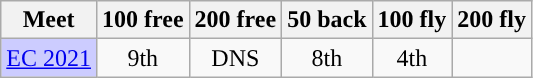<table class="sortable wikitable">
<tr>
<th>Meet</th>
<th class="unsortable">100 free</th>
<th class="unsortable">200 free</th>
<th class="unsortable">50 back</th>
<th class="unsortable">100 fly</th>
<th class="unsortable">200 fly</th>
</tr>
<tr>
<td style="background:#ccccff"><a href='#'>EC 2021</a></td>
<td align="center">9th</td>
<td align="center">DNS</td>
<td align="center">8th</td>
<td align="center">4th</td>
<td align="center"></td>
</tr>
</table>
